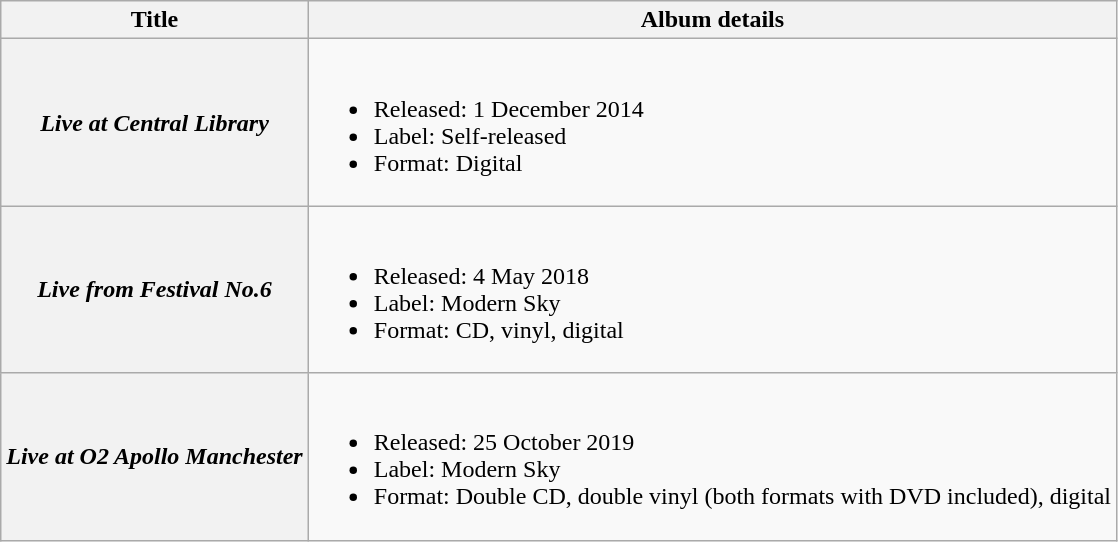<table class="wikitable plainrowheaders">
<tr>
<th>Title</th>
<th>Album details</th>
</tr>
<tr>
<th scope="row"><em>Live at Central Library</em></th>
<td><br><ul><li>Released: 1 December 2014</li><li>Label: Self-released</li><li>Format: Digital</li></ul></td>
</tr>
<tr>
<th scope="row"><em>Live from Festival No.6</em></th>
<td><br><ul><li>Released: 4 May 2018</li><li>Label: Modern Sky</li><li>Format: CD, vinyl, digital</li></ul></td>
</tr>
<tr>
<th scope="row"><em>Live at O2 Apollo Manchester</em></th>
<td><br><ul><li>Released: 25 October 2019</li><li>Label: Modern Sky</li><li>Format: Double CD, double vinyl (both formats with DVD included), digital</li></ul></td>
</tr>
</table>
